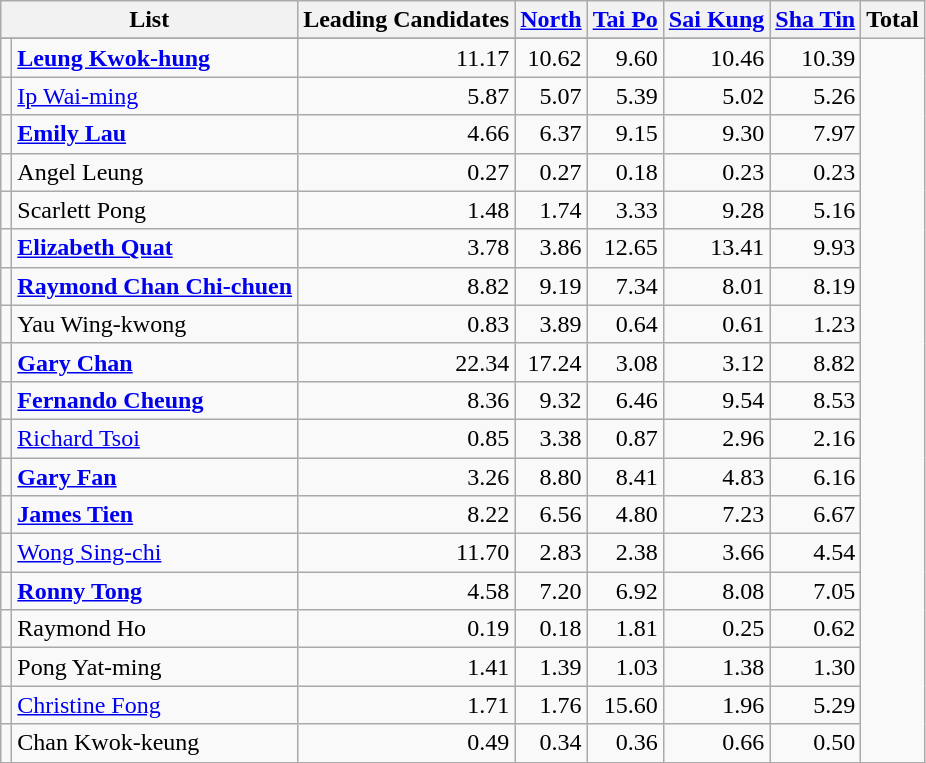<table class="wikitable sortable" style="text-align: right;">
<tr>
<th colspan="2" rowspan="1" align="center">List</th>
<th align="center">Leading Candidates</th>
<th align="center"><a href='#'>North</a></th>
<th align="center"><a href='#'>Tai Po</a></th>
<th align="center"><a href='#'>Sai Kung</a></th>
<th align="center"><a href='#'>Sha Tin</a></th>
<th align="center">Total</th>
</tr>
<tr>
</tr>
<tr>
<td></td>
<td align="left"><strong><a href='#'>Leung Kwok-hung</a></strong></td>
<td>11.17</td>
<td>10.62</td>
<td>9.60</td>
<td>10.46</td>
<td>10.39</td>
</tr>
<tr>
<td></td>
<td align="left"><a href='#'>Ip Wai-ming</a></td>
<td>5.87</td>
<td>5.07</td>
<td>5.39</td>
<td>5.02</td>
<td>5.26</td>
</tr>
<tr>
<td></td>
<td align="left"><strong><a href='#'>Emily Lau</a></strong></td>
<td>4.66</td>
<td>6.37</td>
<td>9.15</td>
<td>9.30</td>
<td>7.97</td>
</tr>
<tr>
<td></td>
<td align="left">Angel Leung</td>
<td>0.27</td>
<td>0.27</td>
<td>0.18</td>
<td>0.23</td>
<td>0.23</td>
</tr>
<tr>
<td></td>
<td align="left">Scarlett Pong</td>
<td>1.48</td>
<td>1.74</td>
<td>3.33</td>
<td>9.28</td>
<td>5.16</td>
</tr>
<tr>
<td></td>
<td align="left"><strong><a href='#'>Elizabeth Quat</a></strong></td>
<td>3.78</td>
<td>3.86</td>
<td>12.65</td>
<td>13.41</td>
<td>9.93</td>
</tr>
<tr>
<td></td>
<td align="left"><strong><a href='#'>Raymond Chan Chi-chuen</a></strong></td>
<td>8.82</td>
<td>9.19</td>
<td>7.34</td>
<td>8.01</td>
<td>8.19</td>
</tr>
<tr>
<td></td>
<td align="left">Yau Wing-kwong</td>
<td>0.83</td>
<td>3.89</td>
<td>0.64</td>
<td>0.61</td>
<td>1.23</td>
</tr>
<tr>
<td></td>
<td align="left"><strong><a href='#'>Gary Chan</a></strong></td>
<td>22.34</td>
<td>17.24</td>
<td>3.08</td>
<td>3.12</td>
<td>8.82</td>
</tr>
<tr>
<td></td>
<td align="left"><strong><a href='#'>Fernando Cheung</a></strong></td>
<td>8.36</td>
<td>9.32</td>
<td>6.46</td>
<td>9.54</td>
<td>8.53</td>
</tr>
<tr>
<td></td>
<td align="left"><a href='#'>Richard Tsoi</a></td>
<td>0.85</td>
<td>3.38</td>
<td>0.87</td>
<td>2.96</td>
<td>2.16</td>
</tr>
<tr>
<td></td>
<td align="left"><strong><a href='#'>Gary Fan</a></strong></td>
<td>3.26</td>
<td>8.80</td>
<td>8.41</td>
<td>4.83</td>
<td>6.16</td>
</tr>
<tr>
<td></td>
<td align="left"><strong><a href='#'>James Tien</a></strong></td>
<td>8.22</td>
<td>6.56</td>
<td>4.80</td>
<td>7.23</td>
<td>6.67</td>
</tr>
<tr>
<td></td>
<td align="left"><a href='#'>Wong Sing-chi</a></td>
<td>11.70</td>
<td>2.83</td>
<td>2.38</td>
<td>3.66</td>
<td>4.54</td>
</tr>
<tr>
<td></td>
<td align="left"><strong><a href='#'>Ronny Tong</a></strong></td>
<td>4.58</td>
<td>7.20</td>
<td>6.92</td>
<td>8.08</td>
<td>7.05</td>
</tr>
<tr>
<td></td>
<td align="left">Raymond Ho</td>
<td>0.19</td>
<td>0.18</td>
<td>1.81</td>
<td>0.25</td>
<td>0.62</td>
</tr>
<tr>
<td></td>
<td align="left">Pong Yat-ming</td>
<td>1.41</td>
<td>1.39</td>
<td>1.03</td>
<td>1.38</td>
<td>1.30</td>
</tr>
<tr>
<td></td>
<td align="left"><a href='#'>Christine Fong</a></td>
<td>1.71</td>
<td>1.76</td>
<td>15.60</td>
<td>1.96</td>
<td>5.29</td>
</tr>
<tr>
<td></td>
<td align="left">Chan Kwok-keung</td>
<td>0.49</td>
<td>0.34</td>
<td>0.36</td>
<td>0.66</td>
<td>0.50</td>
</tr>
</table>
